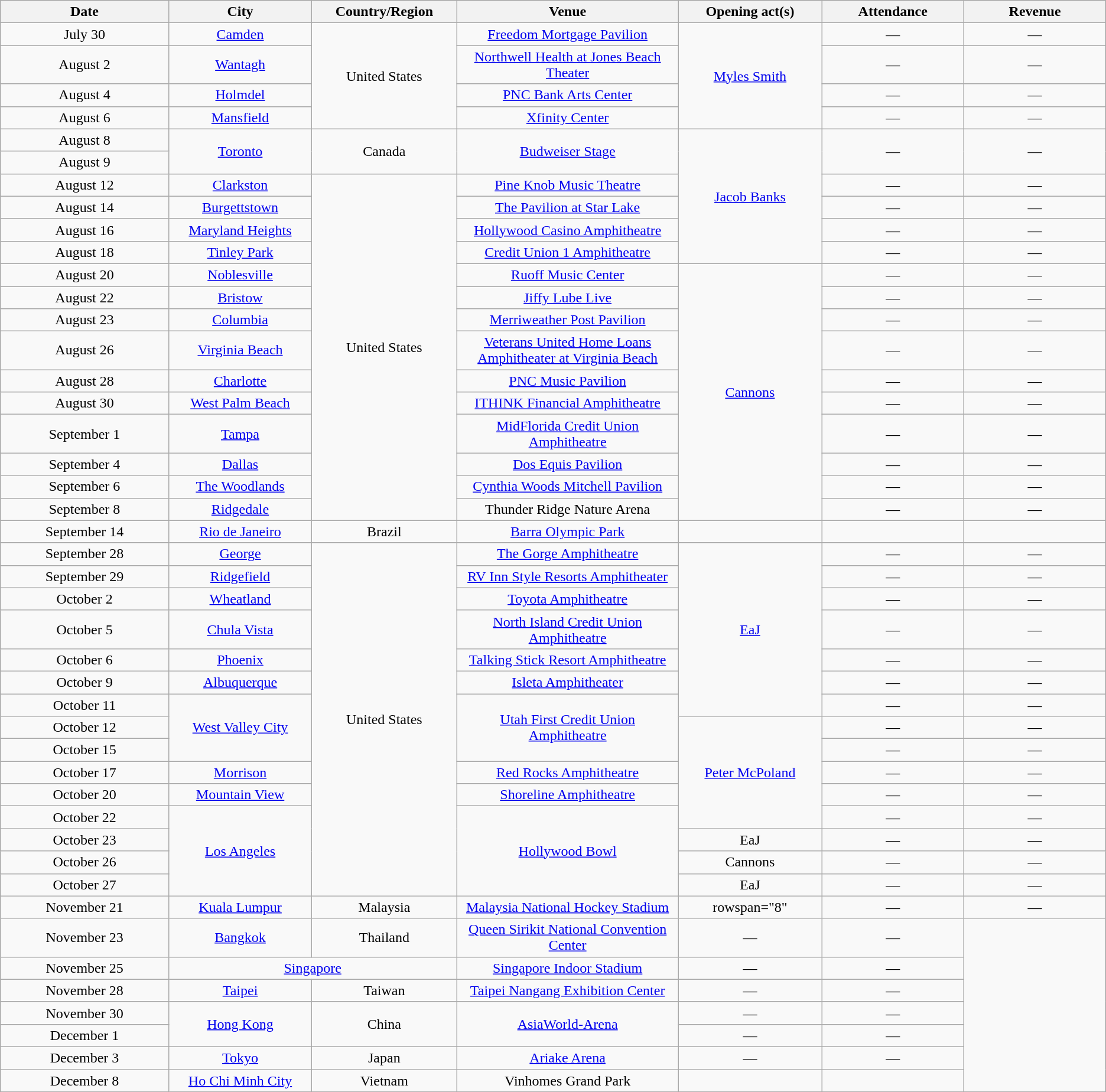<table class="wikitable plainrowheaders" style="text-align:center;">
<tr>
<th cope="col" style="width:12em;">Date</th>
<th scope="col" style="width:10em;">City</th>
<th scope="col" style="width:10em;">Country/Region</th>
<th scope="col" style="width:16em;">Venue</th>
<th scope="col" style="width:10em;">Opening act(s)</th>
<th scope="col" style="width:10em;">Attendance</th>
<th scope="col" style="width:10em;">Revenue</th>
</tr>
<tr>
<td>July 30</td>
<td><a href='#'>Camden</a></td>
<td rowspan="4">United States</td>
<td><a href='#'>Freedom Mortgage Pavilion</a></td>
<td rowspan="4"><a href='#'>Myles Smith</a></td>
<td>—</td>
<td>—</td>
</tr>
<tr>
<td>August 2</td>
<td><a href='#'>Wantagh</a></td>
<td><a href='#'>Northwell Health at Jones Beach Theater</a></td>
<td>—</td>
<td>—</td>
</tr>
<tr>
<td>August 4</td>
<td><a href='#'>Holmdel</a></td>
<td><a href='#'>PNC Bank Arts Center</a></td>
<td>—</td>
<td>—</td>
</tr>
<tr>
<td>August 6</td>
<td><a href='#'>Mansfield</a></td>
<td><a href='#'>Xfinity Center</a></td>
<td>—</td>
<td>—</td>
</tr>
<tr>
<td>August 8</td>
<td rowspan="2"><a href='#'>Toronto</a></td>
<td rowspan="2">Canada</td>
<td rowspan="2"><a href='#'>Budweiser Stage</a></td>
<td rowspan="6"><a href='#'>Jacob Banks</a></td>
<td rowspan="2">—</td>
<td rowspan="2">—</td>
</tr>
<tr>
<td>August 9</td>
</tr>
<tr>
<td>August 12</td>
<td><a href='#'>Clarkston</a></td>
<td rowspan="14">United States</td>
<td><a href='#'>Pine Knob Music Theatre</a></td>
<td>—</td>
<td>—</td>
</tr>
<tr>
<td>August 14</td>
<td><a href='#'>Burgettstown</a></td>
<td><a href='#'>The Pavilion at Star Lake</a></td>
<td>—</td>
<td>—</td>
</tr>
<tr>
<td>August 16</td>
<td><a href='#'>Maryland Heights</a></td>
<td><a href='#'>Hollywood Casino Amphitheatre</a></td>
<td>—</td>
<td>—</td>
</tr>
<tr>
<td>August 18</td>
<td><a href='#'>Tinley Park</a></td>
<td><a href='#'>Credit Union 1 Amphitheatre</a></td>
<td>—</td>
<td>—</td>
</tr>
<tr>
<td>August 20</td>
<td><a href='#'>Noblesville</a></td>
<td><a href='#'>Ruoff Music Center</a></td>
<td rowspan="10"><a href='#'>Cannons</a></td>
<td>—</td>
<td>—</td>
</tr>
<tr>
<td>August 22</td>
<td><a href='#'>Bristow</a></td>
<td><a href='#'>Jiffy Lube Live</a></td>
<td>—</td>
<td>—</td>
</tr>
<tr>
<td>August 23</td>
<td><a href='#'>Columbia</a></td>
<td><a href='#'>Merriweather Post Pavilion</a></td>
<td>—</td>
<td>—</td>
</tr>
<tr>
<td>August 26</td>
<td><a href='#'>Virginia Beach</a></td>
<td><a href='#'>Veterans United Home Loans Amphitheater at Virginia Beach</a></td>
<td>—</td>
<td>—</td>
</tr>
<tr>
<td>August 28</td>
<td><a href='#'>Charlotte</a></td>
<td><a href='#'>PNC Music Pavilion</a></td>
<td>—</td>
<td>—</td>
</tr>
<tr>
<td>August 30</td>
<td><a href='#'>West Palm Beach</a></td>
<td><a href='#'>ITHINK Financial Amphitheatre</a></td>
<td>—</td>
<td>—</td>
</tr>
<tr>
<td>September 1</td>
<td><a href='#'>Tampa</a></td>
<td><a href='#'>MidFlorida Credit Union Amphitheatre</a></td>
<td>—</td>
<td>—</td>
</tr>
<tr>
<td>September 4</td>
<td><a href='#'>Dallas</a></td>
<td><a href='#'>Dos Equis Pavilion</a></td>
<td>—</td>
<td>—</td>
</tr>
<tr>
<td>September 6</td>
<td><a href='#'>The Woodlands</a></td>
<td><a href='#'>Cynthia Woods Mitchell Pavilion</a></td>
<td>—</td>
<td>—</td>
</tr>
<tr>
<td>September 8</td>
<td><a href='#'>Ridgedale</a></td>
<td>Thunder Ridge Nature Arena</td>
<td>—</td>
<td>—</td>
</tr>
<tr>
<td>September 14</td>
<td><a href='#'>Rio de Janeiro</a></td>
<td>Brazil</td>
<td><a href='#'>Barra Olympic Park</a></td>
<td></td>
<td></td>
<td></td>
</tr>
<tr>
<td>September 28</td>
<td><a href='#'>George</a></td>
<td rowspan="15">United States</td>
<td><a href='#'>The Gorge Amphitheatre</a></td>
<td rowspan="7"><a href='#'>EaJ</a></td>
<td>—</td>
<td>—</td>
</tr>
<tr>
<td>September 29</td>
<td><a href='#'>Ridgefield</a></td>
<td><a href='#'>RV Inn Style Resorts Amphitheater</a></td>
<td>—</td>
<td>—</td>
</tr>
<tr>
<td>October 2</td>
<td><a href='#'>Wheatland</a></td>
<td><a href='#'>Toyota Amphitheatre</a></td>
<td>—</td>
<td>—</td>
</tr>
<tr>
<td>October 5</td>
<td><a href='#'>Chula Vista</a></td>
<td><a href='#'>North Island Credit Union Amphitheatre</a></td>
<td>—</td>
<td>—</td>
</tr>
<tr>
<td>October 6</td>
<td><a href='#'>Phoenix</a></td>
<td><a href='#'>Talking Stick Resort Amphitheatre</a></td>
<td>—</td>
<td>—</td>
</tr>
<tr>
<td>October 9</td>
<td><a href='#'>Albuquerque</a></td>
<td><a href='#'>Isleta Amphitheater</a></td>
<td>—</td>
<td>—</td>
</tr>
<tr>
<td>October 11</td>
<td rowspan="3"><a href='#'>West Valley City</a></td>
<td rowspan="3"><a href='#'>Utah First Credit Union Amphitheatre</a></td>
<td>—</td>
<td>—</td>
</tr>
<tr>
<td>October 12</td>
<td rowspan="5"><a href='#'>Peter McPoland</a></td>
<td>—</td>
<td>—</td>
</tr>
<tr>
<td>October 15</td>
<td>—</td>
<td>—</td>
</tr>
<tr>
<td>October 17</td>
<td><a href='#'>Morrison</a></td>
<td><a href='#'>Red Rocks Amphitheatre</a></td>
<td>—</td>
<td>—</td>
</tr>
<tr>
<td>October 20</td>
<td><a href='#'>Mountain View</a></td>
<td><a href='#'>Shoreline Amphitheatre</a></td>
<td>—</td>
<td>—</td>
</tr>
<tr>
<td>October 22</td>
<td rowspan="4"><a href='#'>Los Angeles</a></td>
<td rowspan="4"><a href='#'>Hollywood Bowl</a></td>
<td>—</td>
<td>—</td>
</tr>
<tr>
<td>October 23</td>
<td>EaJ</td>
<td>—</td>
<td>—</td>
</tr>
<tr>
<td>October 26</td>
<td>Cannons</td>
<td>—</td>
<td>—</td>
</tr>
<tr>
<td>October 27</td>
<td>EaJ</td>
<td>—</td>
<td>—</td>
</tr>
<tr>
<td>November 21</td>
<td><a href='#'>Kuala Lumpur</a></td>
<td>Malaysia</td>
<td><a href='#'>Malaysia National Hockey Stadium</a></td>
<td>rowspan="8" </td>
<td>—</td>
<td>—</td>
</tr>
<tr>
<td>November 23</td>
<td><a href='#'>Bangkok</a></td>
<td>Thailand</td>
<td><a href='#'>Queen Sirikit National Convention Center</a></td>
<td>—</td>
<td>—</td>
</tr>
<tr>
<td>November 25</td>
<td colspan="2"><a href='#'>Singapore</a></td>
<td><a href='#'>Singapore Indoor Stadium</a></td>
<td>—</td>
<td>—</td>
</tr>
<tr>
<td>November 28</td>
<td><a href='#'>Taipei</a></td>
<td>Taiwan</td>
<td><a href='#'>Taipei Nangang Exhibition Center</a></td>
<td>—</td>
<td>—</td>
</tr>
<tr>
<td>November 30</td>
<td rowspan="2"><a href='#'>Hong Kong</a></td>
<td rowspan="2">China</td>
<td rowspan="2"><a href='#'>AsiaWorld-Arena</a></td>
<td>—</td>
<td>—</td>
</tr>
<tr>
<td>December 1</td>
<td>—</td>
<td>—</td>
</tr>
<tr>
<td>December 3</td>
<td><a href='#'>Tokyo</a></td>
<td>Japan</td>
<td><a href='#'>Ariake Arena</a></td>
<td>—</td>
<td>—</td>
</tr>
<tr>
<td>December 8</td>
<td><a href='#'>Ho Chi Minh City</a></td>
<td>Vietnam</td>
<td>Vinhomes Grand Park</td>
<td></td>
<td></td>
</tr>
</table>
